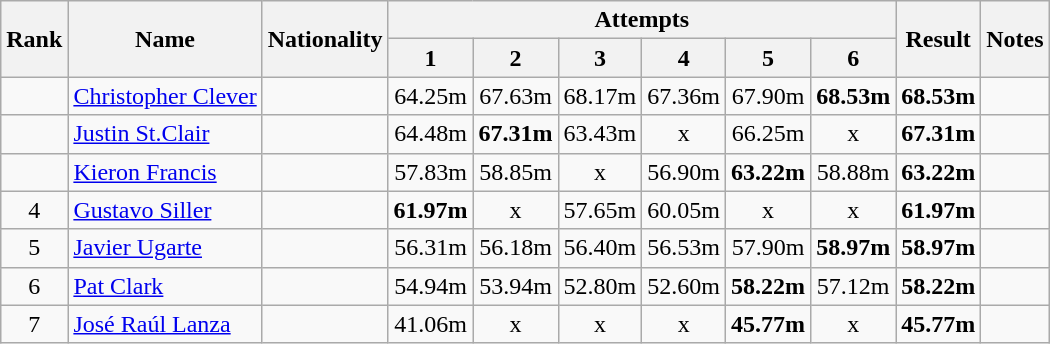<table class="wikitable sortable" style="text-align:center">
<tr>
<th rowspan=2>Rank</th>
<th rowspan=2>Name</th>
<th rowspan=2>Nationality</th>
<th colspan=6>Attempts</th>
<th rowspan=2>Result</th>
<th rowspan=2>Notes</th>
</tr>
<tr>
<th>1</th>
<th>2</th>
<th>3</th>
<th>4</th>
<th>5</th>
<th>6</th>
</tr>
<tr>
<td align=center></td>
<td align=left><a href='#'>Christopher Clever</a></td>
<td align=left></td>
<td>64.25m</td>
<td>67.63m</td>
<td>68.17m</td>
<td>67.36m</td>
<td>67.90m</td>
<td><strong>68.53m</strong></td>
<td><strong>68.53m</strong></td>
<td></td>
</tr>
<tr>
<td align=center></td>
<td align=left><a href='#'>Justin St.Clair</a></td>
<td align=left></td>
<td>64.48m</td>
<td><strong>67.31m</strong></td>
<td>63.43m</td>
<td>x</td>
<td>66.25m</td>
<td>x</td>
<td><strong>67.31m</strong></td>
<td></td>
</tr>
<tr>
<td align=center></td>
<td align=left><a href='#'>Kieron Francis</a></td>
<td align=left></td>
<td>57.83m</td>
<td>58.85m</td>
<td>x</td>
<td>56.90m</td>
<td><strong>63.22m</strong></td>
<td>58.88m</td>
<td><strong>63.22m</strong></td>
<td></td>
</tr>
<tr>
<td align=center>4</td>
<td align=left><a href='#'>Gustavo Siller</a></td>
<td align=left></td>
<td><strong>61.97m</strong></td>
<td>x</td>
<td>57.65m</td>
<td>60.05m</td>
<td>x</td>
<td>x</td>
<td><strong>61.97m</strong></td>
<td></td>
</tr>
<tr>
<td align=center>5</td>
<td align=left><a href='#'>Javier Ugarte</a></td>
<td align=left></td>
<td>56.31m</td>
<td>56.18m</td>
<td>56.40m</td>
<td>56.53m</td>
<td>57.90m</td>
<td><strong>58.97m</strong></td>
<td><strong>58.97m</strong></td>
<td></td>
</tr>
<tr>
<td align=center>6</td>
<td align=left><a href='#'>Pat Clark</a></td>
<td align=left></td>
<td>54.94m</td>
<td>53.94m</td>
<td>52.80m</td>
<td>52.60m</td>
<td><strong>58.22m</strong></td>
<td>57.12m</td>
<td><strong>58.22m</strong></td>
<td></td>
</tr>
<tr>
<td align=center>7</td>
<td align=left><a href='#'>José Raúl Lanza</a></td>
<td align=left></td>
<td>41.06m</td>
<td>x</td>
<td>x</td>
<td>x</td>
<td><strong>45.77m</strong></td>
<td>x</td>
<td><strong>45.77m</strong></td>
<td></td>
</tr>
</table>
